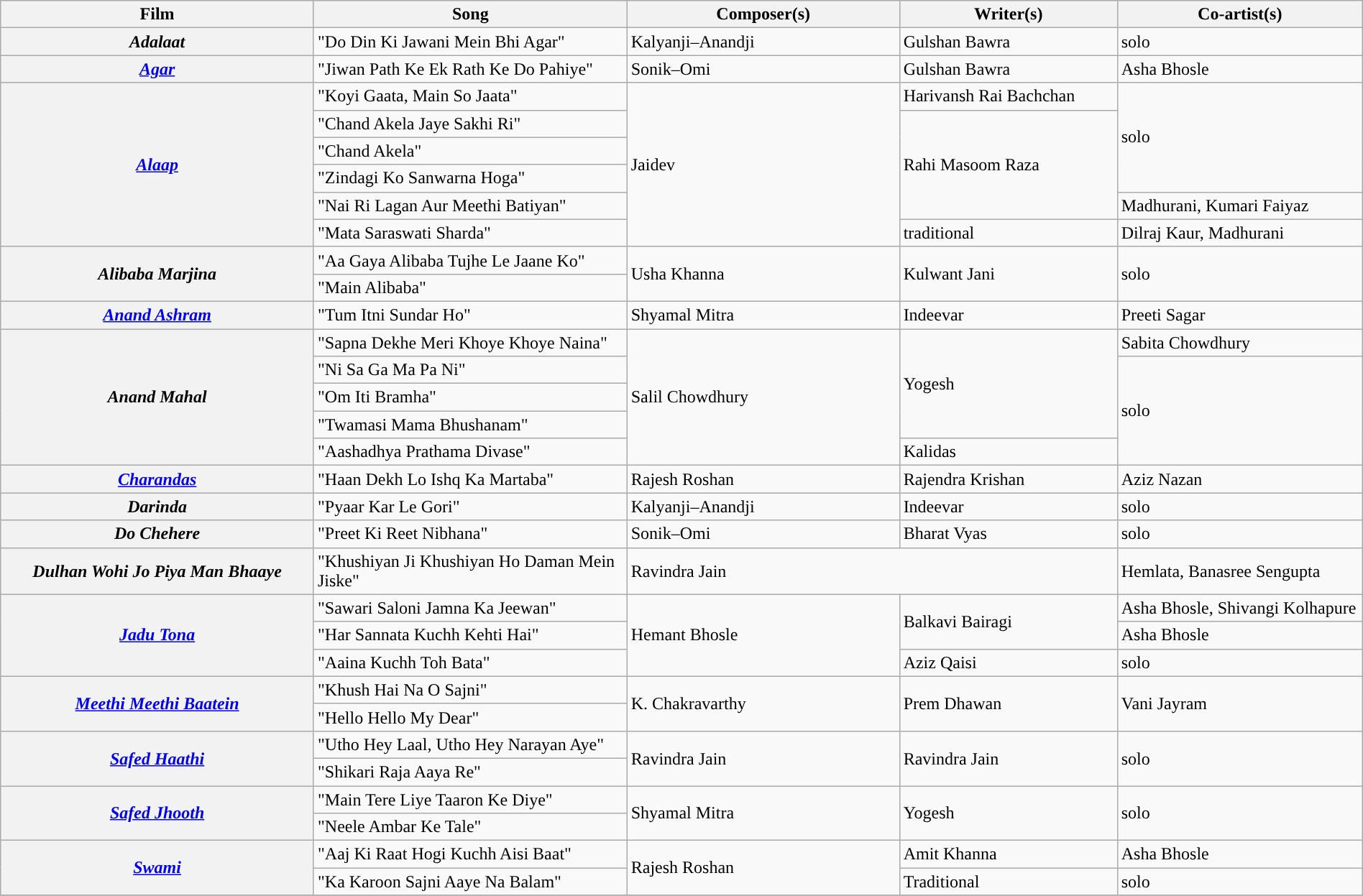<table class="wikitable plainrowheaders" style="width:100%;" textcolor:#000;">
<tr style="background:#b0e0e66;">
<th scope="col" style="width:23%;"><strong>Film</strong></th>
<th scope="col" style="width:23%;"><strong>Song</strong></th>
<th scope="col" style="width:20%;"><strong>Composer(s)</strong></th>
<th scope="col" style="width:16%;"><strong>Writer(s)</strong></th>
<th scope="col" style="width:18%;"><strong>Co-artist(s)</strong></th>
</tr>
<tr>
<th><em>Adalaat</em></th>
<td>"Do Din Ki Jawani Mein Bhi Agar"</td>
<td>Kalyanji–Anandji</td>
<td>Gulshan Bawra</td>
<td>solo</td>
</tr>
<tr>
<th rowspan="1"><em><a href='#'>Agar</a></em></th>
<td>"Jiwan Path Ke Ek Rath Ke Do Pahiye"</td>
<td rowspan="1">Sonik–Omi</td>
<td rowspan="1">Gulshan Bawra</td>
<td>Asha Bhosle</td>
</tr>
<tr>
<th Rowspan=6><em><a href='#'>Alaap</a></em></th>
<td>"Koyi Gaata,  Main So Jaata"</td>
<td rowspan=6>Jaidev</td>
<td>Harivansh Rai Bachchan</td>
<td rowspan=4>solo</td>
</tr>
<tr>
<td>"Chand Akela Jaye Sakhi Ri"</td>
<td rowspan=4>Rahi Masoom Raza</td>
</tr>
<tr>
<td>"Chand Akela"</td>
</tr>
<tr>
<td>"Zindagi Ko Sanwarna Hoga"</td>
</tr>
<tr>
<td>"Nai Ri Lagan Aur Meethi Batiyan"</td>
<td>Madhurani, Kumari Faiyaz</td>
</tr>
<tr>
<td>"Mata Saraswati Sharda"</td>
<td>traditional</td>
<td>Dilraj Kaur, Madhurani</td>
</tr>
<tr>
<th rowspan=2><em>Alibaba Marjina</em></th>
<td>"Aa Gaya Alibaba Tujhe Le Jaane Ko"</td>
<td rowspan=2>Usha Khanna</td>
<td rowspan=2>Kulwant Jani</td>
<td rowspan=2>solo</td>
</tr>
<tr>
<td>"Main Alibaba"</td>
</tr>
<tr>
<th><em><a href='#'>Anand Ashram</a></em></th>
<td>"Tum Itni Sundar Ho"</td>
<td>Shyamal Mitra</td>
<td>Indeevar</td>
<td>Preeti Sagar</td>
</tr>
<tr>
<th Rowspan=5><em>Anand Mahal</em></th>
<td>"Sapna Dekhe Meri Khoye Khoye Naina"</td>
<td Rowspan=5>Salil Chowdhury</td>
<td rowspan=4>Yogesh</td>
<td>Sabita Chowdhury</td>
</tr>
<tr>
<td>"Ni Sa Ga Ma Pa Ni"</td>
<td rowspan=4>solo</td>
</tr>
<tr>
<td>"Om Iti Bramha"</td>
</tr>
<tr>
<td>"Twamasi Mama Bhushanam"</td>
</tr>
<tr>
<td>"Aashadhya Prathama Divase"</td>
<td>Kalidas</td>
</tr>
<tr>
<th><em><a href='#'>Charandas</a></em></th>
<td>"Haan Dekh Lo Ishq Ka Martaba"</td>
<td>Rajesh Roshan</td>
<td>Rajendra Krishan</td>
<td>Aziz Nazan</td>
</tr>
<tr>
<th><em>Darinda</em></th>
<td>"Pyaar Kar Le Gori"</td>
<td>Kalyanji–Anandji</td>
<td>Indeevar</td>
<td>solo</td>
</tr>
<tr>
<th><em>Do Chehere</em></th>
<td>"Preet Ki Reet Nibhana"</td>
<td>Sonik–Omi</td>
<td>Bharat Vyas</td>
<td>solo</td>
</tr>
<tr>
<th><em>Dulhan Wohi Jo Piya Man Bhaaye</em></th>
<td>"Khushiyan Ji Khushiyan Ho Daman Mein Jiske"</td>
<td colspan=2>Ravindra Jain</td>
<td>Hemlata, Banasree Sengupta</td>
</tr>
<tr>
<th Rowspan=3><em><a href='#'>Jadu Tona</a></em></th>
<td>"Sawari Saloni Jamna Ka Jeewan"</td>
<td rowspan=3>Hemant Bhosle</td>
<td rowspan=2>Balkavi Bairagi</td>
<td>Asha Bhosle, Shivangi Kolhapure</td>
</tr>
<tr>
<td>"Har Sannata Kuchh Kehti Hai"</td>
<td>Asha Bhosle</td>
</tr>
<tr>
<td>"Aaina Kuchh Toh Bata"</td>
<td>Aziz Qaisi</td>
<td>solo</td>
</tr>
<tr>
<th Rowspan=2><em><a href='#'>Meethi Meethi Baatein</a></em></th>
<td>"Khush Hai Na O Sajni"</td>
<td rowspan=2>K. Chakravarthy</td>
<td Rowspan=2>Prem Dhawan</td>
<td rowspan=2>Vani Jayram</td>
</tr>
<tr>
<td>"Hello Hello My Dear"</td>
</tr>
<tr>
<th Rowspan=2><em><a href='#'>Safed Haathi</a></em></th>
<td>"Utho Hey Laal, Utho Hey Narayan Aye"</td>
<td Rowspan=2>Ravindra Jain</td>
<td Rowspan=2>Ravindra Jain</td>
<td rowspan=2>solo</td>
</tr>
<tr>
<td>"Shikari Raja Aaya Re"</td>
</tr>
<tr>
<th Rowspan=2><em><a href='#'>Safed Jhooth</a></em></th>
<td>"Main Tere Liye Taaron Ke Diye"</td>
<td rowspan=2>Shyamal Mitra</td>
<td Rowspan=2>Yogesh</td>
<td rowspan=2>solo</td>
</tr>
<tr>
<td>"Neele Ambar Ke Tale"</td>
</tr>
<tr>
<th rowspan=2><em><a href='#'>Swami</a></em></th>
<td>"Aaj Ki Raat Hogi Kuchh Aisi Baat"</td>
<td rowspan=2>Rajesh Roshan</td>
<td>Amit Khanna</td>
<td>Asha Bhosle</td>
</tr>
<tr>
<td>"Ka Karoon Sajni Aaye Na Balam"</td>
<td>Traditional</td>
<td>solo</td>
</tr>
<tr>
</tr>
</table>
